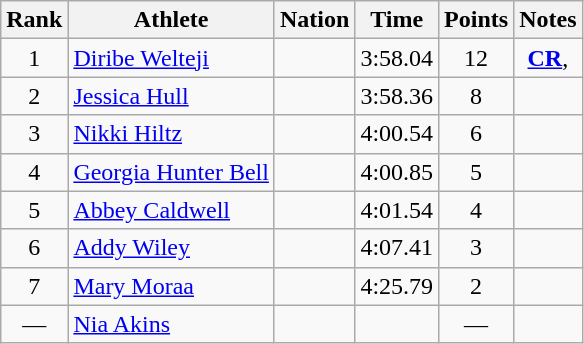<table class="wikitable mw-datatable sortable" style="text-align:center;">
<tr>
<th scope="col" style="width: 10px;">Rank</th>
<th scope="col">Athlete</th>
<th scope="col">Nation</th>
<th scope="col">Time</th>
<th scope="col">Points</th>
<th scope="col">Notes</th>
</tr>
<tr>
<td>1</td>
<td align="left"><a href='#'>Diribe Welteji</a> </td>
<td align="left"></td>
<td>3:58.04</td>
<td>12</td>
<td><strong><a href='#'>CR</a></strong>, </td>
</tr>
<tr>
<td>2</td>
<td align="left"><a href='#'>Jessica Hull</a> </td>
<td align="left"></td>
<td>3:58.36</td>
<td>8</td>
<td></td>
</tr>
<tr>
<td>3</td>
<td align="left"><a href='#'>Nikki Hiltz</a> </td>
<td align="left"></td>
<td>4:00.54</td>
<td>6</td>
<td></td>
</tr>
<tr>
<td>4</td>
<td align="left"><a href='#'>Georgia Hunter Bell</a> </td>
<td align="left"></td>
<td>4:00.85</td>
<td>5</td>
<td></td>
</tr>
<tr>
<td>5</td>
<td align="left"><a href='#'>Abbey Caldwell</a> </td>
<td align="left"></td>
<td>4:01.54</td>
<td>4</td>
<td></td>
</tr>
<tr>
<td>6</td>
<td align="left"><a href='#'>Addy Wiley</a> </td>
<td align="left"></td>
<td>4:07.41</td>
<td>3</td>
<td></td>
</tr>
<tr>
<td>7</td>
<td align="left"><a href='#'>Mary Moraa</a> </td>
<td align="left"></td>
<td>4:25.79</td>
<td>2</td>
<td></td>
</tr>
<tr>
<td>—</td>
<td align="left"><a href='#'>Nia Akins</a> </td>
<td align="left"></td>
<td></td>
<td>—</td>
<td></td>
</tr>
</table>
